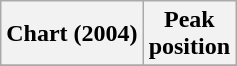<table class="wikitable plainrowheaders" style="text-align:center">
<tr>
<th scope="col">Chart (2004)</th>
<th scope="col">Peak<br>position</th>
</tr>
<tr>
</tr>
</table>
